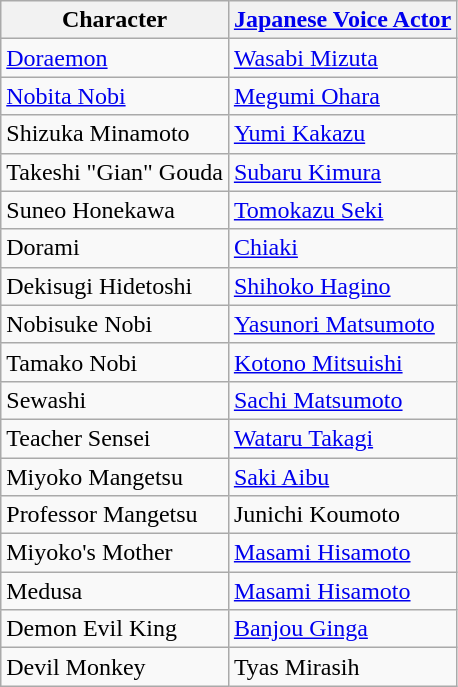<table class="wikitable">
<tr>
<th>Character</th>
<th><a href='#'>Japanese Voice Actor</a></th>
</tr>
<tr>
<td><a href='#'>Doraemon</a></td>
<td><a href='#'>Wasabi Mizuta</a></td>
</tr>
<tr [>
<td><a href='#'>Nobita Nobi</a></td>
<td><a href='#'>Megumi Ohara</a></td>
</tr>
<tr>
<td>Shizuka Minamoto</td>
<td><a href='#'>Yumi Kakazu</a></td>
</tr>
<tr>
<td>Takeshi "Gian" Gouda</td>
<td><a href='#'>Subaru Kimura</a></td>
</tr>
<tr>
<td>Suneo Honekawa</td>
<td><a href='#'>Tomokazu Seki</a></td>
</tr>
<tr>
<td>Dorami</td>
<td><a href='#'>Chiaki</a></td>
</tr>
<tr>
<td>Dekisugi Hidetoshi</td>
<td><a href='#'>Shihoko Hagino</a></td>
</tr>
<tr>
<td>Nobisuke Nobi</td>
<td><a href='#'>Yasunori Matsumoto</a></td>
</tr>
<tr>
<td>Tamako Nobi</td>
<td><a href='#'>Kotono Mitsuishi</a></td>
</tr>
<tr>
<td>Sewashi</td>
<td><a href='#'>Sachi Matsumoto</a></td>
</tr>
<tr>
<td>Teacher Sensei</td>
<td><a href='#'>Wataru Takagi</a></td>
</tr>
<tr>
<td>Miyoko Mangetsu</td>
<td><a href='#'>Saki Aibu</a></td>
</tr>
<tr>
<td>Professor Mangetsu</td>
<td>Junichi Koumoto</td>
</tr>
<tr>
<td>Miyoko's Mother</td>
<td><a href='#'>Masami Hisamoto</a></td>
</tr>
<tr>
<td>Medusa</td>
<td><a href='#'>Masami Hisamoto</a></td>
</tr>
<tr>
<td>Demon Evil King</td>
<td><a href='#'>Banjou Ginga</a></td>
</tr>
<tr>
<td>Devil Monkey</td>
<td>Tyas Mirasih</td>
</tr>
</table>
